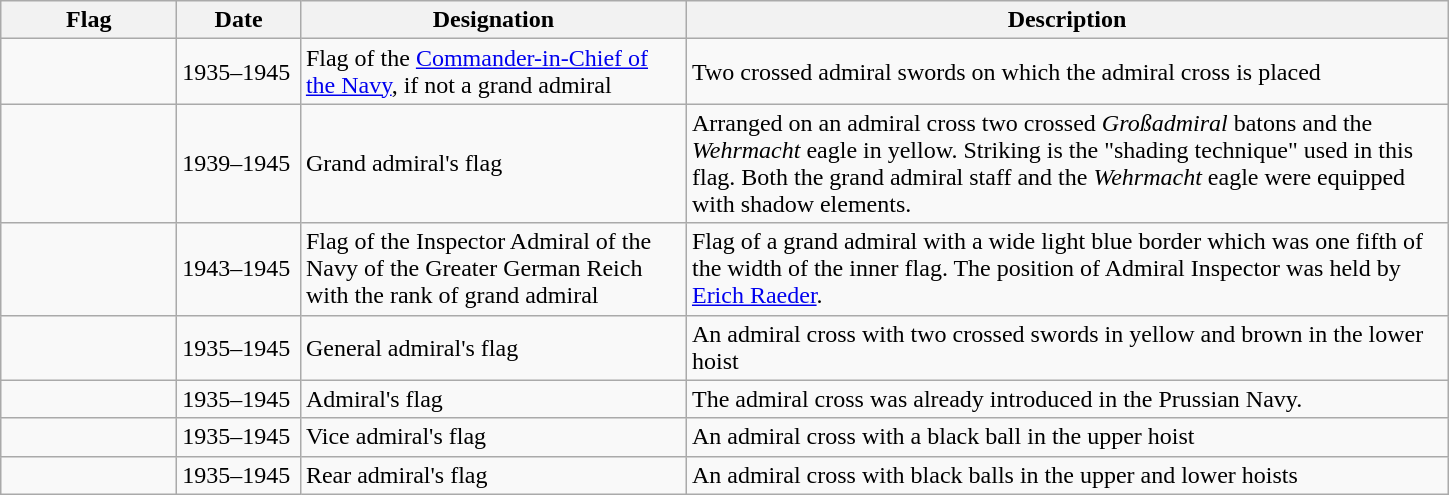<table class="wikitable">
<tr>
<th width="110">Flag</th>
<th width="75">Date</th>
<th width="250">Designation</th>
<th width="500">Description</th>
</tr>
<tr>
<td></td>
<td>1935–1945<br></td>
<td>Flag of the <a href='#'>Commander-in-Chief of the Navy</a>, if not a grand admiral</td>
<td>Two crossed admiral swords on which the admiral cross is placed</td>
</tr>
<tr>
<td></td>
<td>1939–1945</td>
<td>Grand admiral's flag</td>
<td>Arranged on an admiral cross two crossed <em>Großadmiral</em> batons and the <em>Wehrmacht</em> eagle in yellow. Striking is the "shading technique" used in this flag. Both the grand admiral staff and the <em>Wehrmacht</em> eagle were equipped with shadow elements.</td>
</tr>
<tr>
<td></td>
<td>1943–1945</td>
<td>Flag of the Inspector Admiral of the Navy of the Greater German Reich with the rank of grand admiral</td>
<td>Flag of a grand admiral with a wide light blue border which was one fifth of the width of the inner flag. The position of Admiral Inspector was held by <a href='#'>Erich Raeder</a>.</td>
</tr>
<tr>
<td></td>
<td>1935–1945</td>
<td>General admiral's flag</td>
<td>An admiral cross with two crossed swords in yellow and brown in the lower hoist</td>
</tr>
<tr>
<td></td>
<td>1935–1945</td>
<td>Admiral's flag</td>
<td>The admiral cross was already introduced in the Prussian Navy.</td>
</tr>
<tr>
<td></td>
<td>1935–1945</td>
<td>Vice admiral's flag</td>
<td>An admiral cross with a black ball in the upper hoist</td>
</tr>
<tr>
<td></td>
<td>1935–1945</td>
<td>Rear admiral's flag</td>
<td>An admiral cross with black balls in the upper and lower hoists</td>
</tr>
</table>
